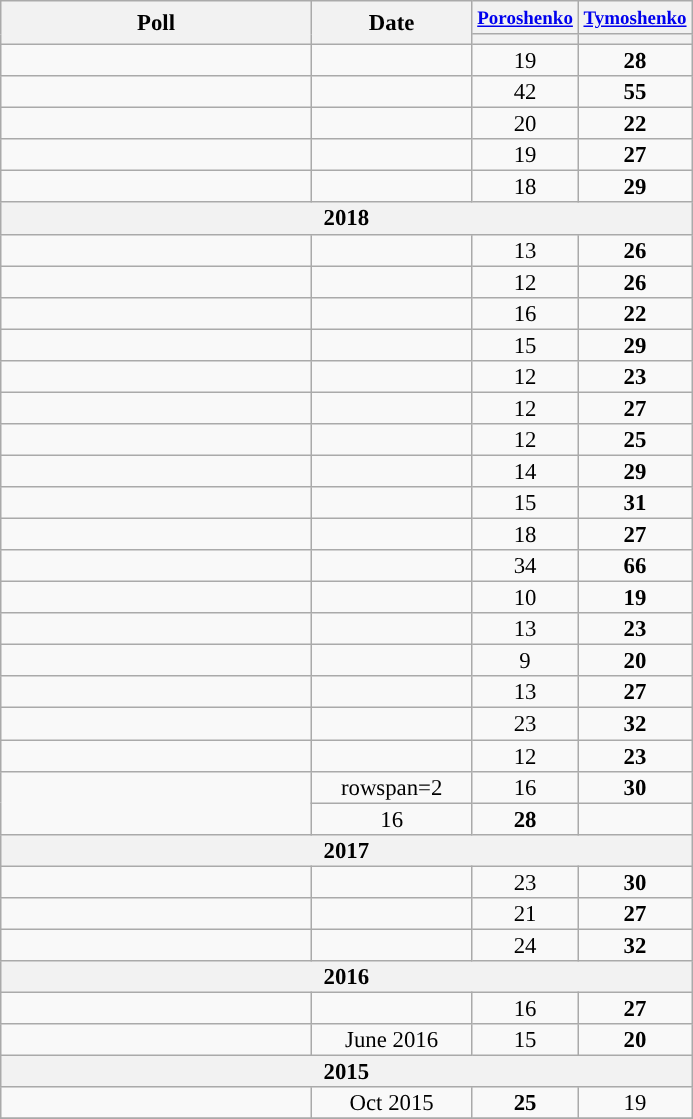<table class="wikitable" style="text-align:center;font-size:95%;line-height:14px;">
<tr>
<th rowspan=2 style="width:200px;">Poll</th>
<th rowspan=2 style="width:100px;">Date</th>
<th> <small><a href='#'>Poroshenko</a></small><br></th>
<th><small><a href='#'>Tymoshenko</a></small><br></th>
</tr>
<tr>
<th style="background:"></th>
<th style="background:"></th>
</tr>
<tr>
<td></td>
<td></td>
<td>19</td>
<td style="background-color:#"><strong>28</strong></td>
</tr>
<tr>
<td></td>
<td></td>
<td>42</td>
<td style="background-color:#"><strong>55</strong></td>
</tr>
<tr>
<td></td>
<td></td>
<td>20</td>
<td style="background-color:#"><strong>22</strong></td>
</tr>
<tr>
<td></td>
<td></td>
<td>19</td>
<td style="background-color:#"><strong>27</strong></td>
</tr>
<tr>
<td></td>
<td></td>
<td>18</td>
<td style="background-color:#"><strong>29</strong></td>
</tr>
<tr>
<th colspan=4>2018</th>
</tr>
<tr>
<td></td>
<td></td>
<td>13</td>
<td style="background-color:#"><strong>26</strong></td>
</tr>
<tr>
<td></td>
<td></td>
<td>12</td>
<td style="background-color:#"><strong>26</strong></td>
</tr>
<tr>
<td></td>
<td></td>
<td>16</td>
<td style="background-color:#"><strong>22</strong></td>
</tr>
<tr>
<td></td>
<td></td>
<td>15</td>
<td style="background-color:#"><strong>29</strong></td>
</tr>
<tr>
<td></td>
<td></td>
<td>12</td>
<td style="background-color:#"><strong>23</strong></td>
</tr>
<tr>
<td> </td>
<td></td>
<td>12</td>
<td style="background-color:#"><strong>27</strong></td>
</tr>
<tr>
<td></td>
<td></td>
<td>12</td>
<td style="background-color:#"><strong>25</strong></td>
</tr>
<tr>
<td></td>
<td></td>
<td>14</td>
<td style="background-color:#"><strong>29</strong></td>
</tr>
<tr>
<td></td>
<td></td>
<td>15</td>
<td style="background-color:#"><strong>31</strong></td>
</tr>
<tr>
<td> </td>
<td></td>
<td>18</td>
<td style="background-color:#"><strong>27</strong></td>
</tr>
<tr>
<td> </td>
<td></td>
<td>34</td>
<td style="background-color:#"><strong>66</strong></td>
</tr>
<tr>
<td></td>
<td></td>
<td>10</td>
<td style="background-color:#"><strong>19</strong></td>
</tr>
<tr>
<td></td>
<td></td>
<td>13</td>
<td style="background-color:#"><strong>23</strong></td>
</tr>
<tr>
<td></td>
<td></td>
<td>9</td>
<td style="background-color:#"><strong>20</strong></td>
</tr>
<tr>
<td></td>
<td></td>
<td>13</td>
<td style="background-color:#"><strong>27</strong></td>
</tr>
<tr>
<td></td>
<td></td>
<td>23</td>
<td style="background-color:#"><strong>32</strong></td>
</tr>
<tr>
<td></td>
<td></td>
<td>12</td>
<td style="background-color:#"><strong>23</strong></td>
</tr>
<tr>
<td rowspan=2></td>
<td>rowspan=2 </td>
<td>16</td>
<td style="background-color:#"><strong>30</strong></td>
</tr>
<tr>
<td>16</td>
<td style="background-color:#"><strong>28</strong></td>
</tr>
<tr>
<th colspan=4>2017</th>
</tr>
<tr>
<td></td>
<td></td>
<td>23</td>
<td style="background-color:#"><strong>30</strong></td>
</tr>
<tr>
<td></td>
<td></td>
<td>21</td>
<td style="background-color:#"><strong>27</strong></td>
</tr>
<tr>
<td></td>
<td></td>
<td>24</td>
<td style="background-color:#"><strong>32</strong></td>
</tr>
<tr>
<th colspan=4>2016</th>
</tr>
<tr>
<td></td>
<td></td>
<td>16</td>
<td style="background-color:#"><strong>27</strong></td>
</tr>
<tr>
<td></td>
<td data-sort-value="2016-06-15">June 2016</td>
<td>15</td>
<td style="background-color:#"><strong>20</strong></td>
</tr>
<tr>
<th colspan=4>2015</th>
</tr>
<tr>
<td></td>
<td data-sort-value="2015-10-15">Oct 2015</td>
<td style="background-color:#"><strong>25</strong></td>
<td>19</td>
</tr>
<tr>
</tr>
</table>
